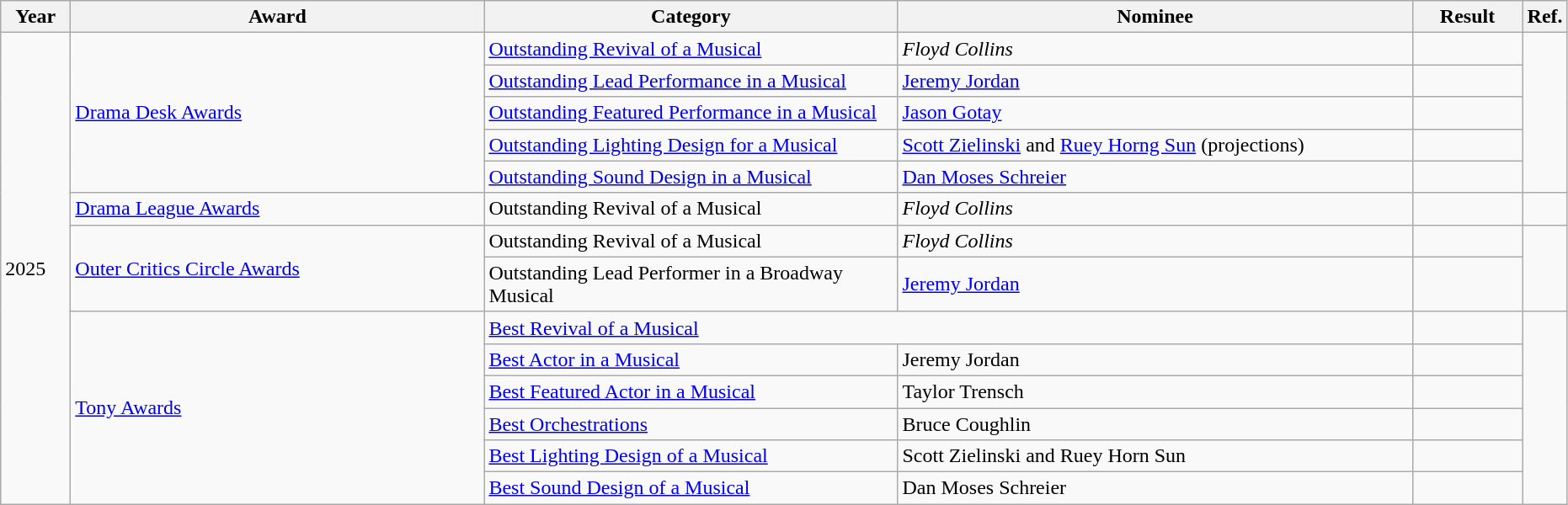<table class=wikitable>
<tr>
<th scope="col" style="width:3em;">Year</th>
<th scope="col" style="width:20em;">Award</th>
<th scope="col" style="width:20em;">Category</th>
<th scope="col" style="width:25em;">Nominee</th>
<th scope="col" style="width:5em;">Result</th>
<th>Ref.</th>
</tr>
<tr>
<td rowspan="14">2025</td>
<td rowspan="5"><a href='#'>Drama Desk Awards</a></td>
<td><a href='#'>Outstanding Revival of a Musical</a></td>
<td><em>Floyd Collins</em></td>
<td></td>
<td rowspan="5"></td>
</tr>
<tr>
<td><a href='#'>Outstanding Lead Performance in a Musical</a></td>
<td><a href='#'>Jeremy Jordan</a></td>
<td></td>
</tr>
<tr>
<td><a href='#'>Outstanding Featured Performance in a Musical</a></td>
<td><a href='#'>Jason Gotay</a></td>
<td></td>
</tr>
<tr>
<td><a href='#'>Outstanding Lighting Design for a Musical</a></td>
<td><a href='#'>Scott Zielinski</a> and <a href='#'>Ruey Horng Sun</a> (projections)</td>
<td></td>
</tr>
<tr>
<td><a href='#'>Outstanding Sound Design in a Musical</a></td>
<td><a href='#'>Dan Moses Schreier</a></td>
<td></td>
</tr>
<tr>
<td><a href='#'>Drama League Awards</a></td>
<td>Outstanding Revival of a Musical</td>
<td><em>Floyd Collins</em></td>
<td></td>
<td></td>
</tr>
<tr>
<td rowspan="2"><a href='#'>Outer Critics Circle Awards</a></td>
<td>Outstanding Revival of a Musical</td>
<td><em>Floyd Collins</em></td>
<td></td>
<td rowspan="2"></td>
</tr>
<tr>
<td>Outstanding Lead Performer in a Broadway Musical</td>
<td><a href='#'>Jeremy Jordan</a></td>
<td></td>
</tr>
<tr>
<td rowspan="6"><a href='#'>Tony Awards</a></td>
<td colspan="2"><a href='#'>Best Revival of a Musical</a></td>
<td></td>
<td rowspan="6"></td>
</tr>
<tr>
<td><a href='#'>Best Actor in a Musical</a></td>
<td>Jeremy Jordan</td>
<td></td>
</tr>
<tr>
<td><a href='#'>Best Featured Actor in a Musical</a></td>
<td>Taylor Trensch</td>
<td></td>
</tr>
<tr>
<td><a href='#'>Best Orchestrations</a></td>
<td>Bruce Coughlin</td>
<td></td>
</tr>
<tr>
<td><a href='#'>Best Lighting Design of a Musical</a></td>
<td>Scott Zielinski and Ruey Horn Sun</td>
<td></td>
</tr>
<tr>
<td><a href='#'>Best Sound Design of a Musical</a></td>
<td>Dan Moses Schreier</td>
<td></td>
</tr>
</table>
